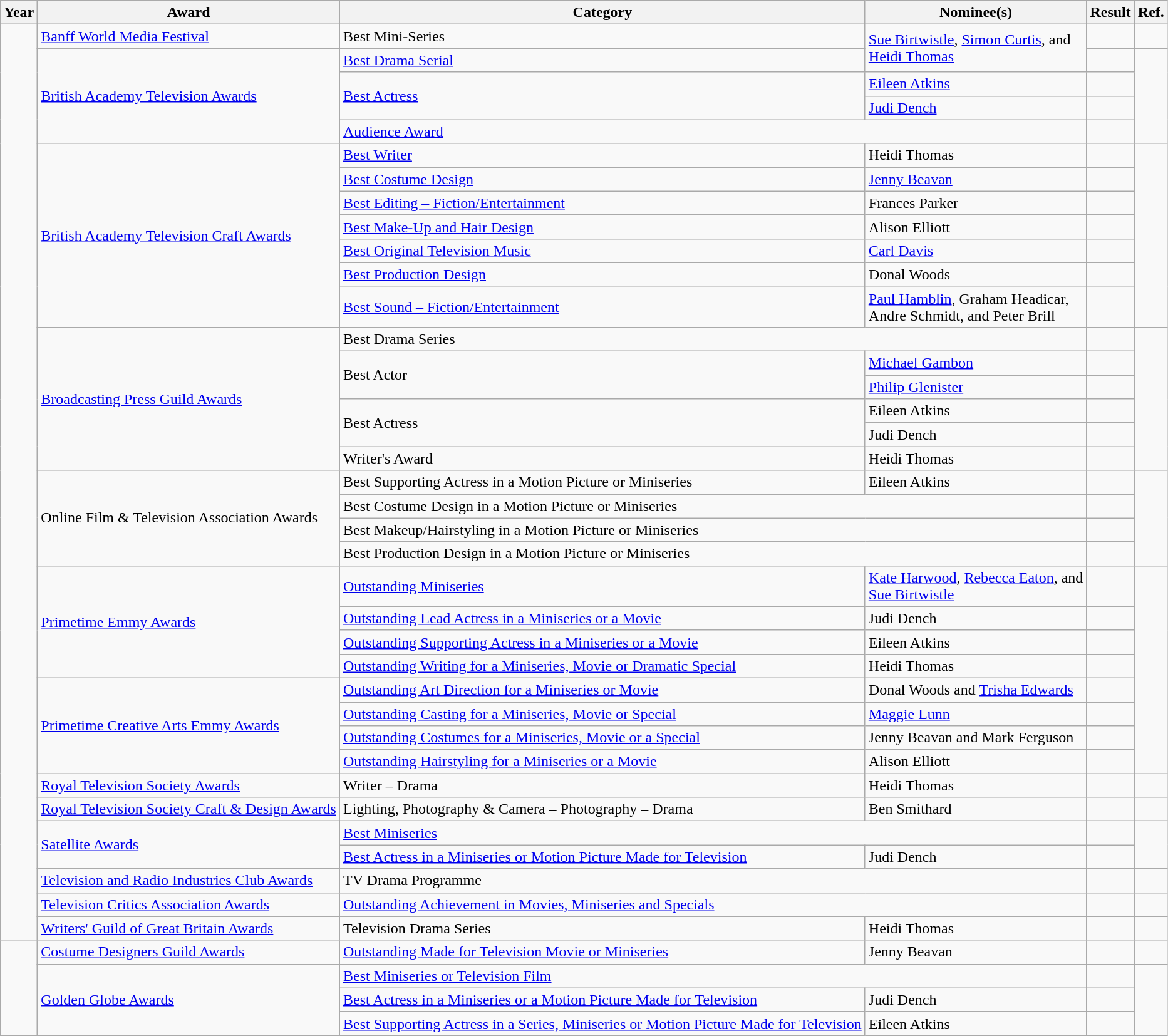<table class="wikitable sortable">
<tr>
<th>Year</th>
<th>Award</th>
<th>Category</th>
<th>Nominee(s)</th>
<th>Result</th>
<th>Ref.</th>
</tr>
<tr>
<td rowspan="37"></td>
<td><a href='#'>Banff World Media Festival</a></td>
<td>Best Mini-Series</td>
<td rowspan="2"><a href='#'>Sue Birtwistle</a>, <a href='#'>Simon Curtis</a>, and <br> <a href='#'>Heidi Thomas</a></td>
<td></td>
<td align="center"></td>
</tr>
<tr>
<td rowspan="4"><a href='#'>British Academy Television Awards</a></td>
<td><a href='#'>Best Drama Serial</a></td>
<td></td>
<td align="center" rowspan="4"></td>
</tr>
<tr>
<td rowspan="2"><a href='#'>Best Actress</a></td>
<td><a href='#'>Eileen Atkins</a></td>
<td></td>
</tr>
<tr>
<td><a href='#'>Judi Dench</a></td>
<td></td>
</tr>
<tr>
<td colspan="2"><a href='#'>Audience Award</a></td>
<td></td>
</tr>
<tr>
<td rowspan="7"><a href='#'>British Academy Television Craft Awards</a></td>
<td><a href='#'>Best Writer</a></td>
<td>Heidi Thomas</td>
<td></td>
<td align="center" rowspan="7"></td>
</tr>
<tr>
<td><a href='#'>Best Costume Design</a></td>
<td><a href='#'>Jenny Beavan</a></td>
<td></td>
</tr>
<tr>
<td><a href='#'>Best Editing – Fiction/Entertainment</a></td>
<td>Frances Parker</td>
<td></td>
</tr>
<tr>
<td><a href='#'>Best Make-Up and Hair Design</a></td>
<td>Alison Elliott</td>
<td></td>
</tr>
<tr>
<td><a href='#'>Best Original Television Music</a></td>
<td><a href='#'>Carl Davis</a></td>
<td></td>
</tr>
<tr>
<td><a href='#'>Best Production Design</a></td>
<td>Donal Woods</td>
<td></td>
</tr>
<tr>
<td><a href='#'>Best Sound – Fiction/Entertainment</a></td>
<td><a href='#'>Paul Hamblin</a>, Graham Headicar, <br> Andre Schmidt, and Peter Brill</td>
<td></td>
</tr>
<tr>
<td rowspan="6"><a href='#'>Broadcasting Press Guild Awards</a></td>
<td colspan="2">Best Drama Series</td>
<td></td>
<td align="center" rowspan="6"></td>
</tr>
<tr>
<td rowspan="2">Best Actor</td>
<td><a href='#'>Michael Gambon</a></td>
<td></td>
</tr>
<tr>
<td><a href='#'>Philip Glenister</a></td>
<td></td>
</tr>
<tr>
<td rowspan="2">Best Actress</td>
<td>Eileen Atkins</td>
<td></td>
</tr>
<tr>
<td>Judi Dench</td>
<td></td>
</tr>
<tr>
<td>Writer's Award</td>
<td>Heidi Thomas</td>
<td></td>
</tr>
<tr>
<td rowspan="4">Online Film & Television Association Awards</td>
<td>Best Supporting Actress in a Motion Picture or Miniseries</td>
<td>Eileen Atkins</td>
<td></td>
<td align="center" rowspan="4"></td>
</tr>
<tr>
<td colspan="2">Best Costume Design in a Motion Picture or Miniseries</td>
<td></td>
</tr>
<tr>
<td colspan="2">Best Makeup/Hairstyling in a Motion Picture or Miniseries</td>
<td></td>
</tr>
<tr>
<td colspan="2">Best Production Design in a Motion Picture or Miniseries</td>
<td></td>
</tr>
<tr>
<td rowspan="4"><a href='#'>Primetime Emmy Awards</a></td>
<td><a href='#'>Outstanding Miniseries</a></td>
<td><a href='#'>Kate Harwood</a>, <a href='#'>Rebecca Eaton</a>, and <br> <a href='#'>Sue Birtwistle</a></td>
<td></td>
<td align="center" rowspan="8"></td>
</tr>
<tr>
<td><a href='#'>Outstanding Lead Actress in a Miniseries or a Movie</a></td>
<td>Judi Dench</td>
<td></td>
</tr>
<tr>
<td><a href='#'>Outstanding Supporting Actress in a Miniseries or a Movie</a></td>
<td>Eileen Atkins</td>
<td></td>
</tr>
<tr>
<td><a href='#'>Outstanding Writing for a Miniseries, Movie or Dramatic Special</a></td>
<td>Heidi Thomas</td>
<td></td>
</tr>
<tr>
<td rowspan="4"><a href='#'>Primetime Creative Arts Emmy Awards</a></td>
<td><a href='#'>Outstanding Art Direction for a Miniseries or Movie</a></td>
<td>Donal Woods and <a href='#'>Trisha Edwards</a></td>
<td></td>
</tr>
<tr>
<td><a href='#'>Outstanding Casting for a Miniseries, Movie or Special</a></td>
<td><a href='#'>Maggie Lunn</a></td>
<td></td>
</tr>
<tr>
<td><a href='#'>Outstanding Costumes for a Miniseries, Movie or a Special</a></td>
<td>Jenny Beavan and Mark Ferguson <br> </td>
<td></td>
</tr>
<tr>
<td><a href='#'>Outstanding Hairstyling for a Miniseries or a Movie</a></td>
<td>Alison Elliott</td>
<td></td>
</tr>
<tr>
<td><a href='#'>Royal Television Society Awards</a></td>
<td>Writer – Drama</td>
<td>Heidi Thomas</td>
<td></td>
<td align="center"></td>
</tr>
<tr>
<td><a href='#'>Royal Television Society Craft & Design Awards</a></td>
<td>Lighting, Photography & Camera – Photography – Drama</td>
<td>Ben Smithard</td>
<td></td>
<td align="center"></td>
</tr>
<tr>
<td rowspan="2"><a href='#'>Satellite Awards</a></td>
<td colspan="2"><a href='#'>Best Miniseries</a></td>
<td></td>
<td align="center" rowspan="2"></td>
</tr>
<tr>
<td><a href='#'>Best Actress in a Miniseries or Motion Picture Made for Television</a></td>
<td>Judi Dench</td>
<td></td>
</tr>
<tr>
<td><a href='#'>Television and Radio Industries Club Awards</a></td>
<td colspan="2">TV Drama Programme</td>
<td></td>
<td align="center"></td>
</tr>
<tr>
<td><a href='#'>Television Critics Association Awards</a></td>
<td colspan="2"><a href='#'>Outstanding Achievement in Movies, Miniseries and Specials</a></td>
<td></td>
<td align="center"></td>
</tr>
<tr>
<td><a href='#'>Writers' Guild of Great Britain Awards</a></td>
<td>Television Drama Series</td>
<td>Heidi Thomas</td>
<td></td>
<td align="center"></td>
</tr>
<tr>
<td rowspan="4"></td>
<td><a href='#'>Costume Designers Guild Awards</a></td>
<td><a href='#'>Outstanding Made for Television Movie or Miniseries</a></td>
<td>Jenny Beavan</td>
<td></td>
<td align="center"></td>
</tr>
<tr>
<td rowspan="3"><a href='#'>Golden Globe Awards</a></td>
<td colspan="2"><a href='#'>Best Miniseries or Television Film</a></td>
<td></td>
<td align="center" rowspan="3"></td>
</tr>
<tr>
<td><a href='#'>Best Actress in a Miniseries or a Motion Picture Made for Television</a></td>
<td>Judi Dench</td>
<td></td>
</tr>
<tr>
<td><a href='#'>Best Supporting Actress in a Series, Miniseries or Motion Picture Made for Television</a></td>
<td>Eileen Atkins</td>
<td></td>
</tr>
</table>
